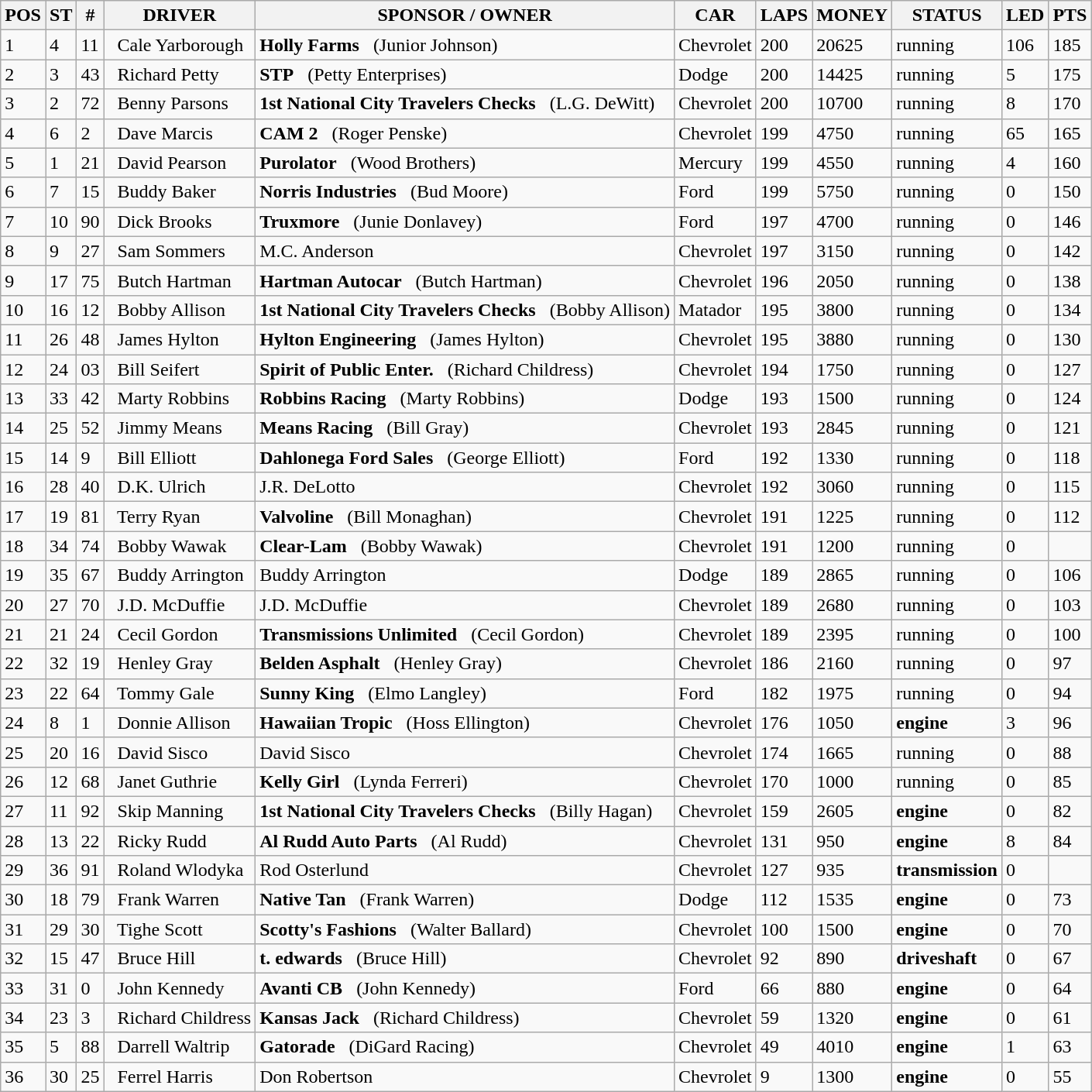<table class="wikitable">
<tr>
<th>POS</th>
<th>ST</th>
<th>#</th>
<th>DRIVER</th>
<th>SPONSOR / OWNER</th>
<th>CAR</th>
<th>LAPS</th>
<th>MONEY</th>
<th>STATUS</th>
<th>LED</th>
<th>PTS</th>
</tr>
<tr>
<td>1</td>
<td>4</td>
<td>11</td>
<td>  Cale Yarborough</td>
<td><strong>Holly Farms</strong>   (Junior Johnson)</td>
<td>Chevrolet</td>
<td>200</td>
<td>20625</td>
<td>running</td>
<td>106</td>
<td>185</td>
</tr>
<tr>
<td>2</td>
<td>3</td>
<td>43</td>
<td>  Richard Petty</td>
<td><strong>STP</strong>   (Petty Enterprises)</td>
<td>Dodge</td>
<td>200</td>
<td>14425</td>
<td>running</td>
<td>5</td>
<td>175</td>
</tr>
<tr>
<td>3</td>
<td>2</td>
<td>72</td>
<td>  Benny Parsons</td>
<td><strong>1st National City Travelers Checks</strong>   (L.G. DeWitt)</td>
<td>Chevrolet</td>
<td>200</td>
<td>10700</td>
<td>running</td>
<td>8</td>
<td>170</td>
</tr>
<tr>
<td>4</td>
<td>6</td>
<td>2</td>
<td>  Dave Marcis</td>
<td><strong>CAM 2</strong>   (Roger Penske)</td>
<td>Chevrolet</td>
<td>199</td>
<td>4750</td>
<td>running</td>
<td>65</td>
<td>165</td>
</tr>
<tr>
<td>5</td>
<td>1</td>
<td>21</td>
<td>  David Pearson</td>
<td><strong>Purolator</strong>   (Wood Brothers)</td>
<td>Mercury</td>
<td>199</td>
<td>4550</td>
<td>running</td>
<td>4</td>
<td>160</td>
</tr>
<tr>
<td>6</td>
<td>7</td>
<td>15</td>
<td>  Buddy Baker</td>
<td><strong>Norris Industries</strong>   (Bud Moore)</td>
<td>Ford</td>
<td>199</td>
<td>5750</td>
<td>running</td>
<td>0</td>
<td>150</td>
</tr>
<tr>
<td>7</td>
<td>10</td>
<td>90</td>
<td>  Dick Brooks</td>
<td><strong>Truxmore</strong>   (Junie Donlavey)</td>
<td>Ford</td>
<td>197</td>
<td>4700</td>
<td>running</td>
<td>0</td>
<td>146</td>
</tr>
<tr>
<td>8</td>
<td>9</td>
<td>27</td>
<td>  Sam Sommers</td>
<td>M.C. Anderson</td>
<td>Chevrolet</td>
<td>197</td>
<td>3150</td>
<td>running</td>
<td>0</td>
<td>142</td>
</tr>
<tr>
<td>9</td>
<td>17</td>
<td>75</td>
<td>  Butch Hartman</td>
<td><strong>Hartman Autocar</strong>   (Butch Hartman)</td>
<td>Chevrolet</td>
<td>196</td>
<td>2050</td>
<td>running</td>
<td>0</td>
<td>138</td>
</tr>
<tr>
<td>10</td>
<td>16</td>
<td>12</td>
<td>  Bobby Allison</td>
<td><strong>1st National City Travelers Checks</strong>   (Bobby Allison)</td>
<td>Matador</td>
<td>195</td>
<td>3800</td>
<td>running</td>
<td>0</td>
<td>134</td>
</tr>
<tr>
<td>11</td>
<td>26</td>
<td>48</td>
<td>  James Hylton</td>
<td><strong>Hylton Engineering</strong>   (James Hylton)</td>
<td>Chevrolet</td>
<td>195</td>
<td>3880</td>
<td>running</td>
<td>0</td>
<td>130</td>
</tr>
<tr>
<td>12</td>
<td>24</td>
<td>03</td>
<td>  Bill Seifert</td>
<td><strong>Spirit of Public Enter.</strong>   (Richard Childress)</td>
<td>Chevrolet</td>
<td>194</td>
<td>1750</td>
<td>running</td>
<td>0</td>
<td>127</td>
</tr>
<tr>
<td>13</td>
<td>33</td>
<td>42</td>
<td>  Marty Robbins</td>
<td><strong>Robbins Racing</strong>   (Marty Robbins)</td>
<td>Dodge</td>
<td>193</td>
<td>1500</td>
<td>running</td>
<td>0</td>
<td>124</td>
</tr>
<tr>
<td>14</td>
<td>25</td>
<td>52</td>
<td>  Jimmy Means</td>
<td><strong>Means Racing</strong>   (Bill Gray)</td>
<td>Chevrolet</td>
<td>193</td>
<td>2845</td>
<td>running</td>
<td>0</td>
<td>121</td>
</tr>
<tr>
<td>15</td>
<td>14</td>
<td>9</td>
<td>  Bill Elliott</td>
<td><strong>Dahlonega Ford Sales</strong>   (George Elliott)</td>
<td>Ford</td>
<td>192</td>
<td>1330</td>
<td>running</td>
<td>0</td>
<td>118</td>
</tr>
<tr>
<td>16</td>
<td>28</td>
<td>40</td>
<td>  D.K. Ulrich</td>
<td>J.R. DeLotto</td>
<td>Chevrolet</td>
<td>192</td>
<td>3060</td>
<td>running</td>
<td>0</td>
<td>115</td>
</tr>
<tr>
<td>17</td>
<td>19</td>
<td>81</td>
<td>  Terry Ryan</td>
<td><strong>Valvoline</strong>   (Bill Monaghan)</td>
<td>Chevrolet</td>
<td>191</td>
<td>1225</td>
<td>running</td>
<td>0</td>
<td>112</td>
</tr>
<tr>
<td>18</td>
<td>34</td>
<td>74</td>
<td>  Bobby Wawak</td>
<td><strong>Clear-Lam</strong>   (Bobby Wawak)</td>
<td>Chevrolet</td>
<td>191</td>
<td>1200</td>
<td>running</td>
<td>0</td>
<td></td>
</tr>
<tr>
<td>19</td>
<td>35</td>
<td>67</td>
<td>  Buddy Arrington</td>
<td>Buddy Arrington</td>
<td>Dodge</td>
<td>189</td>
<td>2865</td>
<td>running</td>
<td>0</td>
<td>106</td>
</tr>
<tr>
<td>20</td>
<td>27</td>
<td>70</td>
<td>  J.D. McDuffie</td>
<td>J.D. McDuffie</td>
<td>Chevrolet</td>
<td>189</td>
<td>2680</td>
<td>running</td>
<td>0</td>
<td>103</td>
</tr>
<tr>
<td>21</td>
<td>21</td>
<td>24</td>
<td>  Cecil Gordon</td>
<td><strong>Transmissions Unlimited</strong>   (Cecil Gordon)</td>
<td>Chevrolet</td>
<td>189</td>
<td>2395</td>
<td>running</td>
<td>0</td>
<td>100</td>
</tr>
<tr>
<td>22</td>
<td>32</td>
<td>19</td>
<td>  Henley Gray</td>
<td><strong>Belden Asphalt</strong>   (Henley Gray)</td>
<td>Chevrolet</td>
<td>186</td>
<td>2160</td>
<td>running</td>
<td>0</td>
<td>97</td>
</tr>
<tr>
<td>23</td>
<td>22</td>
<td>64</td>
<td>  Tommy Gale</td>
<td><strong>Sunny King</strong>   (Elmo Langley)</td>
<td>Ford</td>
<td>182</td>
<td>1975</td>
<td>running</td>
<td>0</td>
<td>94</td>
</tr>
<tr>
<td>24</td>
<td>8</td>
<td>1</td>
<td>  Donnie Allison</td>
<td><strong>Hawaiian Tropic</strong>   (Hoss Ellington)</td>
<td>Chevrolet</td>
<td>176</td>
<td>1050</td>
<td><strong>engine</strong></td>
<td>3</td>
<td>96</td>
</tr>
<tr>
<td>25</td>
<td>20</td>
<td>16</td>
<td>  David Sisco</td>
<td>David Sisco</td>
<td>Chevrolet</td>
<td>174</td>
<td>1665</td>
<td>running</td>
<td>0</td>
<td>88</td>
</tr>
<tr>
<td>26</td>
<td>12</td>
<td>68</td>
<td>  Janet Guthrie</td>
<td><strong>Kelly Girl</strong>   (Lynda Ferreri)</td>
<td>Chevrolet</td>
<td>170</td>
<td>1000</td>
<td>running</td>
<td>0</td>
<td>85</td>
</tr>
<tr>
<td>27</td>
<td>11</td>
<td>92</td>
<td>  Skip Manning</td>
<td><strong>1st National City Travelers Checks</strong>   (Billy Hagan)</td>
<td>Chevrolet</td>
<td>159</td>
<td>2605</td>
<td><strong>engine</strong></td>
<td>0</td>
<td>82</td>
</tr>
<tr>
<td>28</td>
<td>13</td>
<td>22</td>
<td>  Ricky Rudd</td>
<td><strong>Al Rudd Auto Parts</strong>   (Al Rudd)</td>
<td>Chevrolet</td>
<td>131</td>
<td>950</td>
<td><strong>engine</strong></td>
<td>8</td>
<td>84</td>
</tr>
<tr>
<td>29</td>
<td>36</td>
<td>91</td>
<td>  Roland Wlodyka</td>
<td>Rod Osterlund</td>
<td>Chevrolet</td>
<td>127</td>
<td>935</td>
<td><strong>transmission</strong></td>
<td>0</td>
<td></td>
</tr>
<tr>
<td>30</td>
<td>18</td>
<td>79</td>
<td>  Frank Warren</td>
<td><strong>Native Tan</strong>   (Frank Warren)</td>
<td>Dodge</td>
<td>112</td>
<td>1535</td>
<td><strong>engine</strong></td>
<td>0</td>
<td>73</td>
</tr>
<tr>
<td>31</td>
<td>29</td>
<td>30</td>
<td>  Tighe Scott</td>
<td><strong>Scotty's Fashions</strong>   (Walter Ballard)</td>
<td>Chevrolet</td>
<td>100</td>
<td>1500</td>
<td><strong>engine</strong></td>
<td>0</td>
<td>70</td>
</tr>
<tr>
<td>32</td>
<td>15</td>
<td>47</td>
<td>  Bruce Hill</td>
<td><strong>t. edwards</strong>   (Bruce Hill)</td>
<td>Chevrolet</td>
<td>92</td>
<td>890</td>
<td><strong>driveshaft</strong></td>
<td>0</td>
<td>67</td>
</tr>
<tr>
<td>33</td>
<td>31</td>
<td>0</td>
<td>  John Kennedy</td>
<td><strong>Avanti CB</strong>   (John Kennedy)</td>
<td>Ford</td>
<td>66</td>
<td>880</td>
<td><strong>engine</strong></td>
<td>0</td>
<td>64</td>
</tr>
<tr>
<td>34</td>
<td>23</td>
<td>3</td>
<td>  Richard Childress</td>
<td><strong>Kansas Jack</strong>   (Richard Childress)</td>
<td>Chevrolet</td>
<td>59</td>
<td>1320</td>
<td><strong>engine</strong></td>
<td>0</td>
<td>61</td>
</tr>
<tr>
<td>35</td>
<td>5</td>
<td>88</td>
<td>  Darrell Waltrip</td>
<td><strong>Gatorade</strong>   (DiGard Racing)</td>
<td>Chevrolet</td>
<td>49</td>
<td>4010</td>
<td><strong>engine</strong></td>
<td>1</td>
<td>63</td>
</tr>
<tr>
<td>36</td>
<td>30</td>
<td>25</td>
<td>  Ferrel Harris</td>
<td>Don Robertson</td>
<td>Chevrolet</td>
<td>9</td>
<td>1300</td>
<td><strong>engine</strong></td>
<td>0</td>
<td>55</td>
</tr>
</table>
